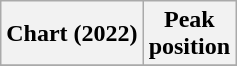<table class="wikitable plainrowheaders">
<tr>
<th scope="col">Chart (2022)</th>
<th scope="col">Peak<br>position</th>
</tr>
<tr>
</tr>
</table>
